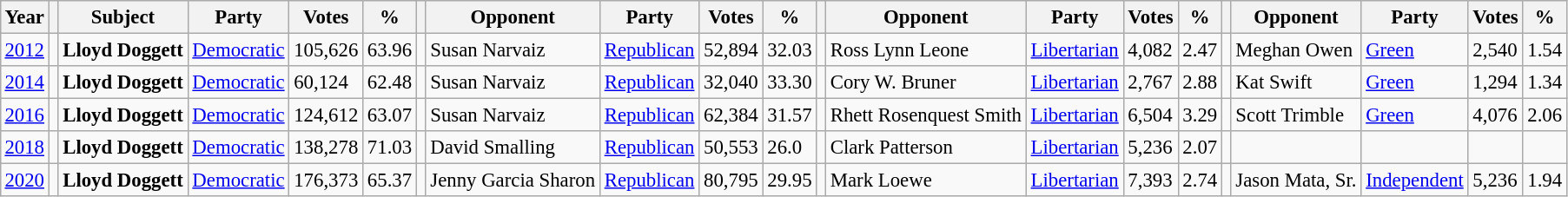<table class="wikitable" style="margin:0.5em; font-size:95%;">
<tr>
<th>Year</th>
<th></th>
<th>Subject</th>
<th>Party</th>
<th>Votes</th>
<th>%</th>
<th></th>
<th>Opponent</th>
<th>Party</th>
<th>Votes</th>
<th>%</th>
<th></th>
<th>Opponent</th>
<th>Party</th>
<th>Votes</th>
<th>%</th>
<th></th>
<th>Opponent</th>
<th>Party</th>
<th>Votes</th>
<th>%</th>
</tr>
<tr>
<td><a href='#'>2012</a></td>
<td></td>
<td><strong>Lloyd Doggett</strong></td>
<td><a href='#'>Democratic</a></td>
<td>105,626</td>
<td>63.96</td>
<td></td>
<td>Susan Narvaiz</td>
<td><a href='#'>Republican</a></td>
<td>52,894</td>
<td>32.03</td>
<td></td>
<td>Ross Lynn Leone</td>
<td><a href='#'>Libertarian</a></td>
<td>4,082</td>
<td>2.47</td>
<td></td>
<td>Meghan Owen</td>
<td><a href='#'>Green</a></td>
<td>2,540</td>
<td>1.54</td>
</tr>
<tr>
<td><a href='#'>2014</a></td>
<td></td>
<td><strong>Lloyd Doggett</strong></td>
<td><a href='#'>Democratic</a></td>
<td>60,124</td>
<td>62.48</td>
<td></td>
<td>Susan Narvaiz</td>
<td><a href='#'>Republican</a></td>
<td>32,040</td>
<td>33.30</td>
<td></td>
<td>Cory W. Bruner</td>
<td><a href='#'>Libertarian</a></td>
<td>2,767</td>
<td>2.88</td>
<td></td>
<td>Kat Swift</td>
<td><a href='#'>Green</a></td>
<td>1,294</td>
<td>1.34</td>
</tr>
<tr>
<td><a href='#'>2016</a></td>
<td></td>
<td><strong>Lloyd Doggett</strong></td>
<td><a href='#'>Democratic</a></td>
<td>124,612</td>
<td>63.07</td>
<td></td>
<td>Susan Narvaiz</td>
<td><a href='#'>Republican</a></td>
<td>62,384</td>
<td>31.57</td>
<td></td>
<td>Rhett Rosenquest Smith</td>
<td><a href='#'>Libertarian</a></td>
<td>6,504</td>
<td>3.29</td>
<td></td>
<td>Scott Trimble</td>
<td><a href='#'>Green</a></td>
<td>4,076</td>
<td>2.06</td>
</tr>
<tr>
<td><a href='#'>2018</a></td>
<td></td>
<td><strong>Lloyd Doggett</strong></td>
<td><a href='#'>Democratic</a></td>
<td>138,278</td>
<td>71.03</td>
<td></td>
<td>David Smalling</td>
<td><a href='#'>Republican</a></td>
<td>50,553</td>
<td>26.0</td>
<td></td>
<td>Clark Patterson</td>
<td><a href='#'>Libertarian</a></td>
<td>5,236</td>
<td>2.07</td>
<td></td>
<td></td>
<td></td>
<td></td>
<td></td>
</tr>
<tr>
<td><a href='#'>2020</a></td>
<td></td>
<td><strong>Lloyd Doggett</strong></td>
<td><a href='#'>Democratic</a></td>
<td>176,373</td>
<td>65.37</td>
<td></td>
<td>Jenny Garcia Sharon</td>
<td><a href='#'>Republican</a></td>
<td>80,795</td>
<td>29.95</td>
<td></td>
<td>Mark Loewe</td>
<td><a href='#'>Libertarian</a></td>
<td>7,393</td>
<td>2.74</td>
<td></td>
<td>Jason Mata, Sr.</td>
<td><a href='#'>Independent</a></td>
<td>5,236</td>
<td>1.94</td>
</tr>
</table>
